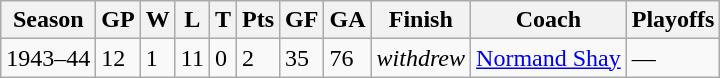<table class="wikitable">
<tr>
<th>Season</th>
<th>GP</th>
<th>W</th>
<th>L</th>
<th>T</th>
<th>Pts</th>
<th>GF</th>
<th>GA</th>
<th>Finish</th>
<th>Coach</th>
<th>Playoffs</th>
</tr>
<tr>
<td>1943–44</td>
<td>12</td>
<td>1</td>
<td>11</td>
<td>0</td>
<td>2</td>
<td>35</td>
<td>76</td>
<td><em>withdrew</em></td>
<td><a href='#'>Normand Shay</a></td>
<td>—</td>
</tr>
</table>
